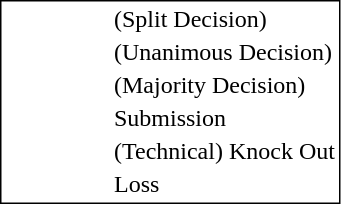<table style="border:1px solid black;" align=left>
<tr>
<td style="width:60px;"></td>
<td> </td>
<td>(Split Decision)</td>
</tr>
<tr>
<td style="width:60px;"></td>
<td> </td>
<td>(Unanimous Decision)</td>
</tr>
<tr>
<td style="width:60px;"></td>
<td> </td>
<td>(Majority Decision)</td>
</tr>
<tr>
<td style="width:60px;"></td>
<td> </td>
<td>Submission</td>
</tr>
<tr>
<td style="width:60px;"></td>
<td> </td>
<td>(Technical) Knock Out</td>
</tr>
<tr>
<td style="width:60px;"></td>
<td> </td>
<td>Loss</td>
</tr>
</table>
